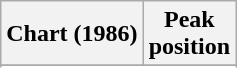<table class="wikitable sortable plainrowheaders" style=text-align:center">
<tr>
<th>Chart (1986)</th>
<th>Peak<br>position</th>
</tr>
<tr>
</tr>
<tr>
</tr>
<tr>
</tr>
<tr>
</tr>
<tr>
</tr>
<tr>
</tr>
<tr>
</tr>
<tr>
</tr>
<tr>
</tr>
</table>
